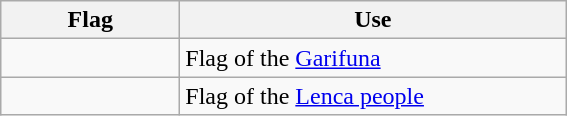<table class="wikitable"  style="background: #f9f9f9">
<tr>
<th width="112">Flag</th>
<th width="250">Use</th>
</tr>
<tr>
<td></td>
<td>Flag of the <a href='#'>Garifuna</a></td>
</tr>
<tr>
<td></td>
<td>Flag of the <a href='#'>Lenca people</a></td>
</tr>
</table>
